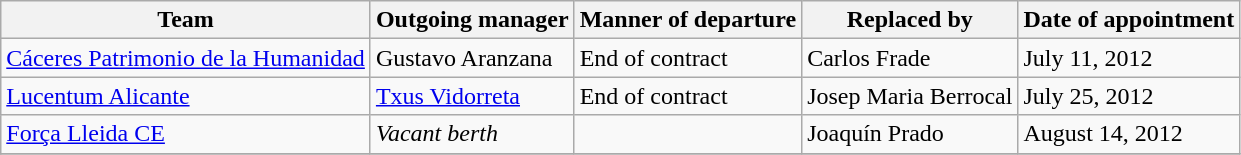<table class="wikitable sortable">
<tr>
<th>Team</th>
<th>Outgoing manager</th>
<th>Manner of departure</th>
<th>Replaced by</th>
<th>Date of appointment</th>
</tr>
<tr>
<td><a href='#'>Cáceres Patrimonio de la Humanidad</a></td>
<td> Gustavo Aranzana</td>
<td>End of contract</td>
<td> Carlos Frade</td>
<td>July 11, 2012</td>
</tr>
<tr>
<td><a href='#'>Lucentum Alicante</a></td>
<td> <a href='#'>Txus Vidorreta</a></td>
<td>End of contract</td>
<td> Josep Maria Berrocal</td>
<td>July 25, 2012</td>
</tr>
<tr>
<td><a href='#'>Força Lleida CE</a></td>
<td><em>Vacant berth</em></td>
<td></td>
<td> Joaquín Prado</td>
<td>August 14, 2012</td>
</tr>
<tr>
</tr>
</table>
